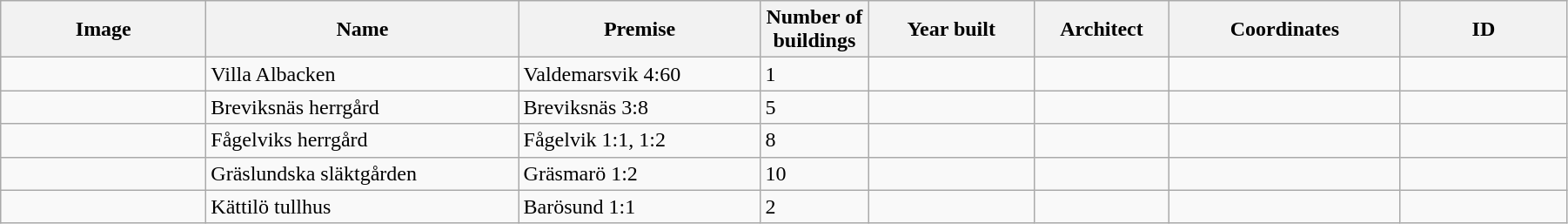<table class="wikitable" width="95%">
<tr>
<th width="150">Image</th>
<th>Name</th>
<th>Premise</th>
<th width="75">Number of<br>buildings</th>
<th width="120">Year built</th>
<th>Architect</th>
<th width="170">Coordinates</th>
<th width="120">ID</th>
</tr>
<tr>
<td></td>
<td>Villa Albacken</td>
<td>Valdemarsvik 4:60</td>
<td>1</td>
<td></td>
<td></td>
<td></td>
<td></td>
</tr>
<tr>
<td></td>
<td Breviksnäs>Breviksnäs herrgård</td>
<td>Breviksnäs 3:8</td>
<td>5</td>
<td></td>
<td></td>
<td></td>
<td></td>
</tr>
<tr>
<td></td>
<td Fågelvik (herrgård)>Fågelviks herrgård</td>
<td>Fågelvik 1:1, 1:2</td>
<td>8</td>
<td></td>
<td></td>
<td></td>
<td></td>
</tr>
<tr>
<td></td>
<td>Gräslundska släktgården</td>
<td>Gräsmarö 1:2</td>
<td>10</td>
<td></td>
<td></td>
<td></td>
<td></td>
</tr>
<tr>
<td></td>
<td>Kättilö tullhus</td>
<td>Barösund 1:1</td>
<td>2</td>
<td></td>
<td></td>
<td></td>
<td></td>
</tr>
</table>
